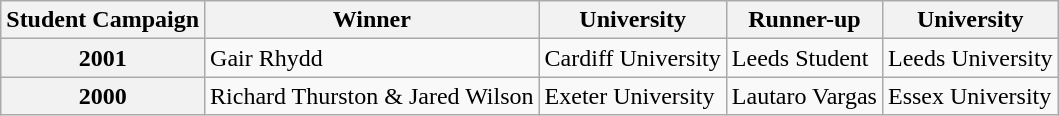<table class="wikitable" style="font-align: center">
<tr>
<th>Student Campaign</th>
<th>Winner</th>
<th>University</th>
<th>Runner-up</th>
<th>University</th>
</tr>
<tr>
<th>2001</th>
<td>Gair Rhydd</td>
<td>Cardiff University</td>
<td>Leeds Student</td>
<td>Leeds University</td>
</tr>
<tr>
<th>2000</th>
<td>Richard Thurston & Jared Wilson</td>
<td>Exeter University</td>
<td>Lautaro Vargas</td>
<td>Essex University</td>
</tr>
</table>
